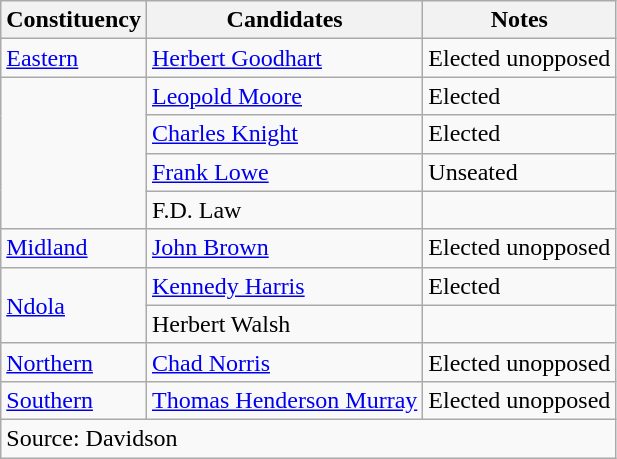<table class=wikitable>
<tr>
<th>Constituency</th>
<th>Candidates</th>
<th>Notes</th>
</tr>
<tr>
<td><a href='#'>Eastern</a></td>
<td><a href='#'>Herbert Goodhart</a></td>
<td>Elected unopposed</td>
</tr>
<tr>
<td rowspan=4></td>
<td><a href='#'>Leopold Moore</a></td>
<td>Elected</td>
</tr>
<tr>
<td><a href='#'>Charles Knight</a></td>
<td>Elected</td>
</tr>
<tr>
<td><a href='#'>Frank Lowe</a></td>
<td>Unseated</td>
</tr>
<tr>
<td>F.D. Law</td>
<td></td>
</tr>
<tr>
<td><a href='#'>Midland</a></td>
<td><a href='#'>John Brown</a></td>
<td>Elected unopposed</td>
</tr>
<tr>
<td rowspan=2><a href='#'>Ndola</a></td>
<td><a href='#'>Kennedy Harris</a></td>
<td>Elected</td>
</tr>
<tr>
<td>Herbert Walsh</td>
<td></td>
</tr>
<tr>
<td><a href='#'>Northern</a></td>
<td><a href='#'>Chad Norris</a></td>
<td>Elected unopposed</td>
</tr>
<tr>
<td><a href='#'>Southern</a></td>
<td><a href='#'>Thomas Henderson Murray</a></td>
<td>Elected unopposed</td>
</tr>
<tr>
<td colspan=3>Source: Davidson</td>
</tr>
</table>
